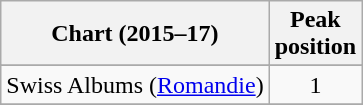<table class="wikitable sortable">
<tr>
<th>Chart (2015–17)</th>
<th>Peak<br>position</th>
</tr>
<tr>
</tr>
<tr>
</tr>
<tr>
</tr>
<tr>
</tr>
<tr>
<td>Swiss Albums (<a href='#'>Romandie</a>)</td>
<td align=center>1</td>
</tr>
<tr>
</tr>
</table>
